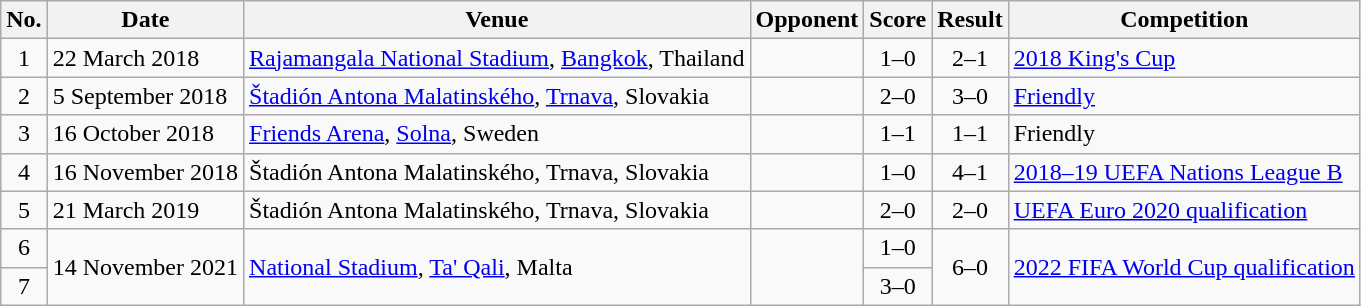<table class="wikitable sortable">
<tr>
<th scope="col">No.</th>
<th scope="col">Date</th>
<th scope="col">Venue</th>
<th scope="col">Opponent</th>
<th scope="col">Score</th>
<th scope="col">Result</th>
<th scope="col">Competition</th>
</tr>
<tr>
<td style="text-align:center">1</td>
<td>22 March 2018</td>
<td><a href='#'>Rajamangala National Stadium</a>, <a href='#'>Bangkok</a>, Thailand</td>
<td></td>
<td style="text-align:center">1–0</td>
<td style="text-align:center">2–1</td>
<td><a href='#'>2018 King's Cup</a></td>
</tr>
<tr>
<td style="text-align:center">2</td>
<td>5 September 2018</td>
<td><a href='#'>Štadión Antona Malatinského</a>, <a href='#'>Trnava</a>, Slovakia</td>
<td></td>
<td style="text-align:center">2–0</td>
<td style="text-align:center">3–0</td>
<td><a href='#'>Friendly</a></td>
</tr>
<tr>
<td style="text-align:center">3</td>
<td>16 October 2018</td>
<td><a href='#'>Friends Arena</a>, <a href='#'>Solna</a>, Sweden</td>
<td></td>
<td style="text-align:center">1–1</td>
<td style="text-align:center">1–1</td>
<td>Friendly</td>
</tr>
<tr>
<td style="text-align:center">4</td>
<td>16 November 2018</td>
<td>Štadión Antona Malatinského, Trnava, Slovakia</td>
<td></td>
<td style="text-align:center">1–0</td>
<td style="text-align:center">4–1</td>
<td><a href='#'>2018–19 UEFA Nations League B</a></td>
</tr>
<tr>
<td style="text-align:center">5</td>
<td>21 March 2019</td>
<td>Štadión Antona Malatinského, Trnava, Slovakia</td>
<td></td>
<td style="text-align:center">2–0</td>
<td style="text-align:center">2–0</td>
<td><a href='#'>UEFA Euro 2020 qualification</a></td>
</tr>
<tr>
<td style="text-align:center">6</td>
<td rowspan="2">14 November 2021</td>
<td rowspan="2"><a href='#'>National Stadium</a>, <a href='#'>Ta' Qali</a>, Malta</td>
<td rowspan="2"></td>
<td style="text-align:center">1–0</td>
<td rowspan="2" style="text-align:center">6–0</td>
<td rowspan="2"><a href='#'>2022 FIFA World Cup qualification</a></td>
</tr>
<tr>
<td style="text-align:center">7</td>
<td style="text-align:center">3–0</td>
</tr>
</table>
